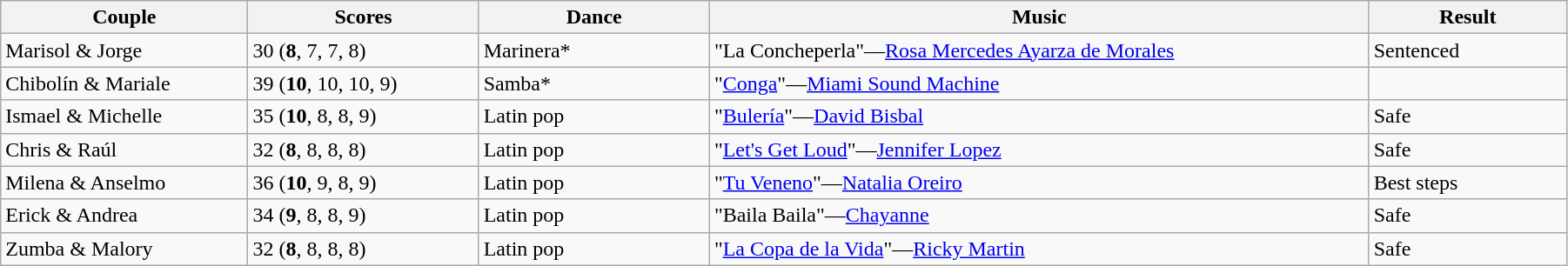<table class="wikitable sortable" style="width:95%; white-space:nowrap">
<tr>
<th style="width:15%;">Couple</th>
<th style="width:14%;">Scores</th>
<th style="width:14%;">Dance</th>
<th style="width:40%;">Music</th>
<th style="width:12%;">Result</th>
</tr>
<tr>
<td>Marisol & Jorge</td>
<td>30 (<strong>8</strong>, 7, 7, 8)</td>
<td>Marinera*</td>
<td>"La Concheperla"—<a href='#'>Rosa Mercedes Ayarza de Morales</a></td>
<td>Sentenced</td>
</tr>
<tr>
<td>Chibolín & Mariale</td>
<td>39 (<strong>10</strong>, 10, 10, 9)</td>
<td>Samba*</td>
<td>"<a href='#'>Conga</a>"—<a href='#'>Miami Sound Machine</a></td>
<td></td>
</tr>
<tr>
<td>Ismael & Michelle</td>
<td>35 (<strong>10</strong>, 8, 8, 9)</td>
<td>Latin pop</td>
<td>"<a href='#'>Bulería</a>"—<a href='#'>David Bisbal</a></td>
<td>Safe</td>
</tr>
<tr>
<td>Chris & Raúl</td>
<td>32 (<strong>8</strong>, 8, 8, 8)</td>
<td>Latin pop</td>
<td>"<a href='#'>Let's Get Loud</a>"—<a href='#'>Jennifer Lopez</a></td>
<td>Safe</td>
</tr>
<tr>
<td>Milena & Anselmo</td>
<td>36 (<strong>10</strong>, 9, 8, 9)</td>
<td>Latin pop</td>
<td>"<a href='#'>Tu Veneno</a>"—<a href='#'>Natalia Oreiro</a></td>
<td>Best steps</td>
</tr>
<tr>
<td>Erick & Andrea</td>
<td>34 (<strong>9</strong>, 8, 8, 9)</td>
<td>Latin pop</td>
<td>"Baila Baila"—<a href='#'>Chayanne</a></td>
<td>Safe</td>
</tr>
<tr>
<td>Zumba & Malory</td>
<td>32 (<strong>8</strong>, 8, 8, 8)</td>
<td>Latin pop</td>
<td>"<a href='#'>La Copa de la Vida</a>"—<a href='#'>Ricky Martin</a></td>
<td>Safe</td>
</tr>
</table>
